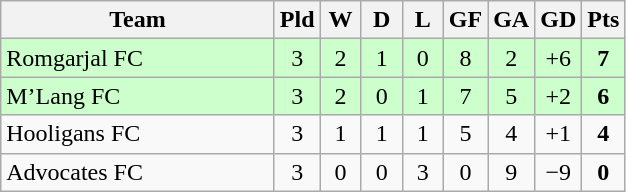<table class="wikitable" style="text-align: center;">
<tr>
<th width="175">Team</th>
<th width="20">Pld</th>
<th width="20">W</th>
<th width="20">D</th>
<th width="20">L</th>
<th width="20">GF</th>
<th width="20">GA</th>
<th width="20">GD</th>
<th width="20">Pts</th>
</tr>
<tr bgcolor=#ccffcc>
<td style="text-align:left;">Romgarjal FC</td>
<td>3</td>
<td>2</td>
<td>1</td>
<td>0</td>
<td>8</td>
<td>2</td>
<td>+6</td>
<td><strong>7</strong></td>
</tr>
<tr bgcolor=#ccffcc>
<td style="text-align:left;">M’Lang FC</td>
<td>3</td>
<td>2</td>
<td>0</td>
<td>1</td>
<td>7</td>
<td>5</td>
<td>+2</td>
<td><strong>6</strong></td>
</tr>
<tr>
<td style="text-align:left;">Hooligans FC</td>
<td>3</td>
<td>1</td>
<td>1</td>
<td>1</td>
<td>5</td>
<td>4</td>
<td>+1</td>
<td><strong>4</strong></td>
</tr>
<tr>
<td style="text-align:left;">Advocates FC</td>
<td>3</td>
<td>0</td>
<td>0</td>
<td>3</td>
<td>0</td>
<td>9</td>
<td>−9</td>
<td><strong>0</strong></td>
</tr>
</table>
